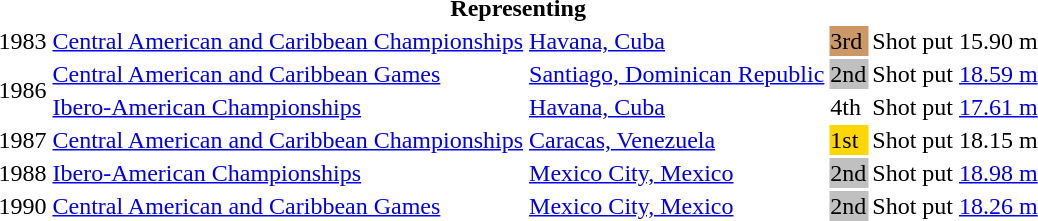<table>
<tr>
<th colspan="6">Representing </th>
</tr>
<tr>
<td>1983</td>
<td><a href='#'>Central American and Caribbean Championships</a></td>
<td><a href='#'>Havana, Cuba</a></td>
<td bgcolor=cc9966>3rd</td>
<td>Shot put</td>
<td>15.90 m</td>
</tr>
<tr>
<td rowspan=2>1986</td>
<td><a href='#'>Central American and Caribbean Games</a></td>
<td><a href='#'>Santiago, Dominican Republic</a></td>
<td bgcolor=silver>2nd</td>
<td>Shot put</td>
<td><a href='#'>18.59 m</a></td>
</tr>
<tr>
<td><a href='#'>Ibero-American Championships</a></td>
<td><a href='#'>Havana, Cuba</a></td>
<td>4th</td>
<td>Shot put</td>
<td><a href='#'>17.61 m</a></td>
</tr>
<tr>
<td>1987</td>
<td><a href='#'>Central American and Caribbean Championships</a></td>
<td><a href='#'>Caracas, Venezuela</a></td>
<td bgcolor=gold>1st</td>
<td>Shot put</td>
<td>18.15 m</td>
</tr>
<tr>
<td>1988</td>
<td><a href='#'>Ibero-American Championships</a></td>
<td><a href='#'>Mexico City, Mexico</a></td>
<td bgcolor=silver>2nd</td>
<td>Shot put</td>
<td><a href='#'>18.98 m</a></td>
</tr>
<tr>
<td>1990</td>
<td><a href='#'>Central American and Caribbean Games</a></td>
<td><a href='#'>Mexico City, Mexico</a></td>
<td bgcolor=silver>2nd</td>
<td>Shot put</td>
<td><a href='#'>18.26 m</a></td>
</tr>
</table>
